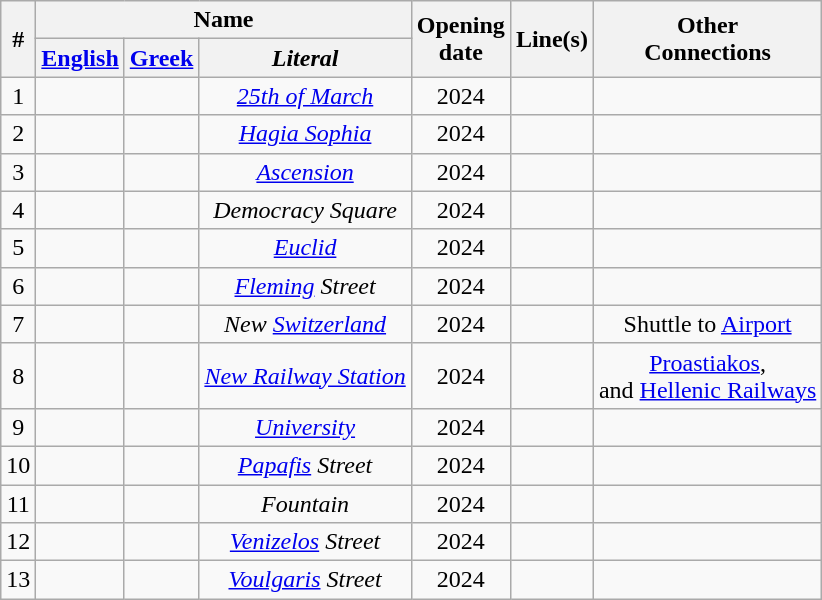<table class="wikitable" style="text-align: center;">
<tr>
<th rowspan="2">#</th>
<th colspan="3">Name</th>
<th rowspan="2">Opening<br>date</th>
<th rowspan="2">Line(s)</th>
<th rowspan="2">Other<br>Connections</th>
</tr>
<tr>
<th><a href='#'>English</a></th>
<th><a href='#'>Greek</a></th>
<th><em>Literal</em></th>
</tr>
<tr>
<td>1</td>
<td></td>
<td></td>
<td><em><a href='#'>25th of March</a></em></td>
<td>2024</td>
<td> </td>
<td></td>
</tr>
<tr>
<td>2</td>
<td></td>
<td></td>
<td><em><a href='#'>Hagia Sophia</a></em></td>
<td>2024</td>
<td> </td>
<td></td>
</tr>
<tr>
<td>3</td>
<td></td>
<td></td>
<td><em><a href='#'>Ascension</a></em></td>
<td>2024</td>
<td> </td>
<td></td>
</tr>
<tr>
<td>4</td>
<td></td>
<td></td>
<td><em>Democracy Square</em></td>
<td>2024</td>
<td> </td>
<td></td>
</tr>
<tr>
<td>5</td>
<td></td>
<td></td>
<td><em><a href='#'>Euclid</a></em></td>
<td>2024</td>
<td> </td>
<td></td>
</tr>
<tr>
<td>6</td>
<td></td>
<td></td>
<td><em><a href='#'>Fleming</a> Street</em></td>
<td>2024</td>
<td> </td>
<td></td>
</tr>
<tr>
<td>7</td>
<td></td>
<td></td>
<td><em>New <a href='#'>Switzerland</a></em></td>
<td>2024</td>
<td></td>
<td>Shuttle to <a href='#'>Airport</a></td>
</tr>
<tr>
<td>8</td>
<td></td>
<td></td>
<td><em><a href='#'>New Railway Station</a></em></td>
<td>2024</td>
<td> </td>
<td><a href='#'>Proastiakos</a>,<br>and <a href='#'>Hellenic Railways</a></td>
</tr>
<tr>
<td>9</td>
<td></td>
<td></td>
<td><em><a href='#'>University</a></em></td>
<td>2024</td>
<td> </td>
<td></td>
</tr>
<tr>
<td>10</td>
<td></td>
<td></td>
<td><em><a href='#'>Papafis</a> Street</em></td>
<td>2024</td>
<td> </td>
<td></td>
</tr>
<tr>
<td>11</td>
<td></td>
<td></td>
<td><em>Fountain</em></td>
<td>2024</td>
<td> </td>
<td></td>
</tr>
<tr>
<td>12</td>
<td></td>
<td></td>
<td><em><a href='#'>Venizelos</a> Street</em></td>
<td>2024</td>
<td> </td>
<td></td>
</tr>
<tr>
<td>13</td>
<td></td>
<td></td>
<td><em><a href='#'>Voulgaris</a> Street</em></td>
<td>2024</td>
<td></td>
<td></td>
</tr>
</table>
